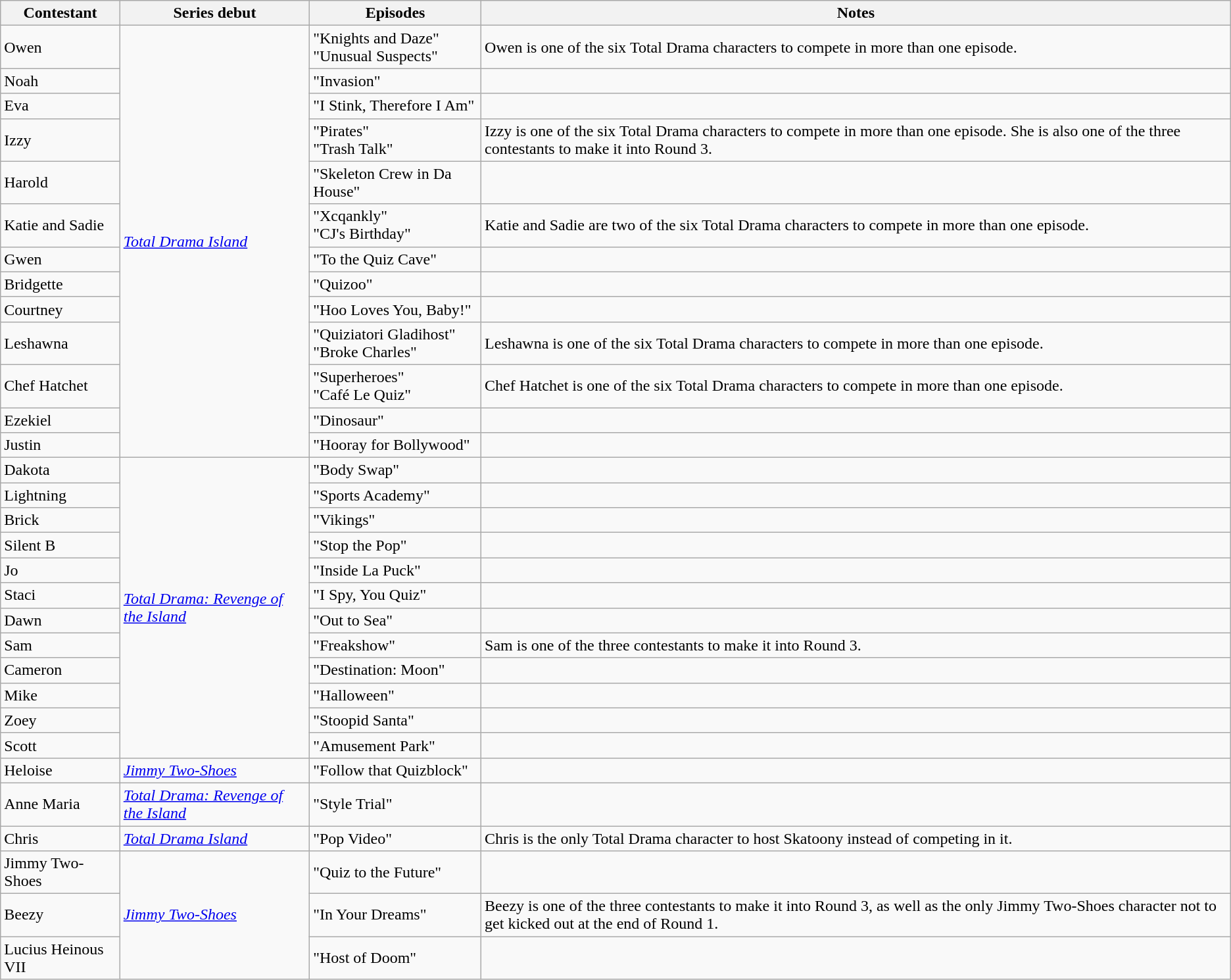<table class="wikitable">
<tr>
<th>Contestant</th>
<th>Series debut</th>
<th>Episodes</th>
<th>Notes</th>
</tr>
<tr>
<td>Owen</td>
<td rowspan="13"><em><a href='#'>Total Drama Island</a></em></td>
<td>"Knights and Daze"<br>"Unusual Suspects"</td>
<td>Owen is one of the six Total Drama characters to compete in  more than one episode.</td>
</tr>
<tr>
<td>Noah</td>
<td>"Invasion"</td>
<td></td>
</tr>
<tr>
<td>Eva</td>
<td>"I Stink, Therefore I Am"</td>
<td></td>
</tr>
<tr>
<td>Izzy</td>
<td>"Pirates"<br>"Trash Talk"</td>
<td>Izzy is one of the six Total Drama characters to compete in  more than one episode. She is also one of the three contestants to make it into Round 3.</td>
</tr>
<tr>
<td>Harold</td>
<td>"Skeleton Crew in Da House"</td>
<td></td>
</tr>
<tr>
<td>Katie and Sadie</td>
<td>"Xcqankly"<br>"CJ's Birthday"</td>
<td>Katie and Sadie are two of the six Total Drama characters to compete in  more than one episode.</td>
</tr>
<tr>
<td>Gwen</td>
<td>"To the Quiz Cave"</td>
<td></td>
</tr>
<tr>
<td>Bridgette</td>
<td>"Quizoo"</td>
<td></td>
</tr>
<tr>
<td>Courtney</td>
<td>"Hoo Loves You, Baby!"</td>
<td></td>
</tr>
<tr>
<td>Leshawna</td>
<td>"Quiziatori Gladihost"<br>"Broke Charles"</td>
<td>Leshawna is one of the six Total Drama characters to compete in  more than one episode.</td>
</tr>
<tr>
<td>Chef Hatchet</td>
<td>"Superheroes"<br>"Café Le Quiz"</td>
<td>Chef Hatchet is one of the six Total Drama characters to compete in  more than one episode.</td>
</tr>
<tr>
<td>Ezekiel</td>
<td>"Dinosaur"</td>
<td></td>
</tr>
<tr>
<td>Justin</td>
<td>"Hooray for Bollywood"</td>
<td></td>
</tr>
<tr>
<td>Dakota</td>
<td rowspan="12"><em><a href='#'>Total Drama: Revenge of the Island</a></em></td>
<td>"Body Swap"</td>
<td></td>
</tr>
<tr>
<td>Lightning</td>
<td>"Sports Academy"</td>
<td></td>
</tr>
<tr>
<td>Brick</td>
<td>"Vikings"</td>
<td></td>
</tr>
<tr>
<td>Silent B</td>
<td>"Stop the Pop"</td>
<td></td>
</tr>
<tr>
<td>Jo</td>
<td>"Inside La Puck"</td>
<td></td>
</tr>
<tr>
<td>Staci</td>
<td>"I Spy, You Quiz"</td>
<td></td>
</tr>
<tr>
<td>Dawn</td>
<td>"Out to Sea"</td>
<td></td>
</tr>
<tr>
<td>Sam</td>
<td>"Freakshow"</td>
<td>Sam is one of the three contestants to make it into Round 3.</td>
</tr>
<tr>
<td>Cameron</td>
<td>"Destination: Moon"</td>
<td></td>
</tr>
<tr>
<td>Mike</td>
<td>"Halloween"</td>
<td></td>
</tr>
<tr>
<td>Zoey</td>
<td>"Stoopid Santa"</td>
<td></td>
</tr>
<tr>
<td>Scott</td>
<td>"Amusement Park"</td>
<td></td>
</tr>
<tr>
<td>Heloise</td>
<td><em><a href='#'>Jimmy Two-Shoes</a></em></td>
<td>"Follow that Quizblock"</td>
<td></td>
</tr>
<tr>
<td>Anne Maria</td>
<td><em><a href='#'>Total Drama: Revenge of the Island</a></em></td>
<td>"Style Trial"</td>
<td></td>
</tr>
<tr>
<td>Chris</td>
<td><em><a href='#'>Total Drama Island</a></em></td>
<td>"Pop Video"</td>
<td>Chris is the only Total Drama character to host Skatoony instead of competing in it.</td>
</tr>
<tr>
<td>Jimmy Two-Shoes</td>
<td rowspan="3"><em><a href='#'>Jimmy Two-Shoes</a></em></td>
<td>"Quiz to the Future"</td>
<td></td>
</tr>
<tr>
<td>Beezy</td>
<td>"In Your Dreams"</td>
<td>Beezy is one of the three contestants to make it into Round 3, as well as the only Jimmy Two-Shoes character not to get kicked out at the end of Round 1.</td>
</tr>
<tr>
<td>Lucius Heinous VII</td>
<td>"Host of Doom"</td>
<td></td>
</tr>
</table>
